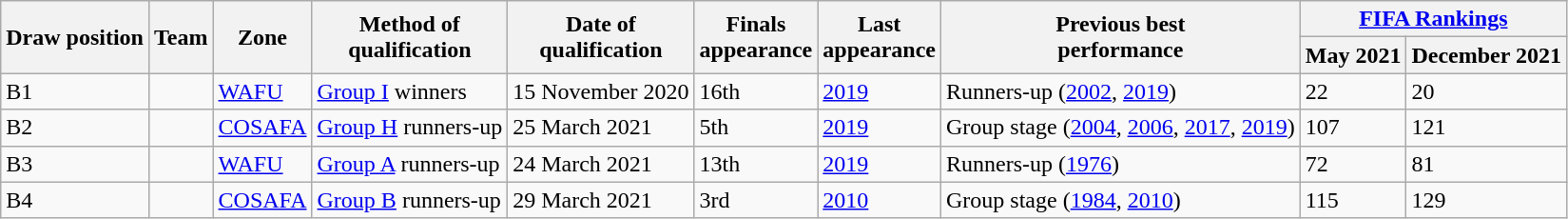<table class="wikitable sortable">
<tr>
<th rowspan=2>Draw position</th>
<th rowspan=2>Team</th>
<th rowspan=2>Zone</th>
<th rowspan=2>Method of<br>qualification</th>
<th rowspan=2>Date of<br>qualification</th>
<th rowspan=2>Finals<br>appearance</th>
<th rowspan=2>Last<br>appearance</th>
<th rowspan=2>Previous best<br>performance</th>
<th colspan=2><a href='#'>FIFA Rankings</a></th>
</tr>
<tr>
<th>May 2021</th>
<th>December 2021</th>
</tr>
<tr>
<td>B1</td>
<td style=white-space:nowrap></td>
<td><a href='#'>WAFU</a></td>
<td data-sort-value="*"><a href='#'>Group I</a> winners</td>
<td data-sort-value="3">15 November 2020</td>
<td>16th</td>
<td><a href='#'>2019</a></td>
<td data-sort-value="1.1">Runners-up (<a href='#'>2002</a>, <a href='#'>2019</a>)</td>
<td>22</td>
<td>20</td>
</tr>
<tr>
<td>B2</td>
<td style=white-space:nowrap></td>
<td><a href='#'>COSAFA</a></td>
<td data-sort-value="G2"><a href='#'>Group H</a> runners-up</td>
<td data-sort-value="21">25 March 2021</td>
<td>5th</td>
<td><a href='#'>2019</a></td>
<td data-sort-value="1.2">Group stage (<a href='#'>2004</a>, <a href='#'>2006</a>, <a href='#'>2017</a>, <a href='#'>2019</a>)</td>
<td>107</td>
<td>121</td>
</tr>
<tr>
<td>B3</td>
<td style=white-space:nowrap></td>
<td><a href='#'>WAFU</a></td>
<td data-sort-value="L1"><a href='#'>Group A</a> runners-up</td>
<td data-sort-value="7">24 March 2021</td>
<td>13th</td>
<td><a href='#'>2019</a></td>
<td data-sort-value="2">Runners-up (<a href='#'>1976</a>)</td>
<td>72</td>
<td>81</td>
</tr>
<tr>
<td>B4</td>
<td style=white-space:nowrap></td>
<td><a href='#'>COSAFA</a></td>
<td data-sort-value="G1"><a href='#'>Group B</a> runners-up</td>
<td data-sort-value="20">29 March 2021</td>
<td>3rd</td>
<td><a href='#'>2010</a></td>
<td data-sort-value="9">Group stage (<a href='#'>1984</a>, <a href='#'>2010</a>)</td>
<td>115</td>
<td>129</td>
</tr>
</table>
